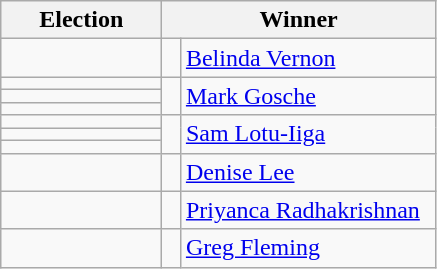<table class=wikitable>
<tr>
<th width=100>Election</th>
<th colspan=2 width=175>Winner</th>
</tr>
<tr>
<td></td>
<td width=5 bgcolor=></td>
<td><a href='#'>Belinda Vernon</a></td>
</tr>
<tr>
<td></td>
<td rowspan=3 bgcolor=></td>
<td rowspan=3><a href='#'>Mark Gosche</a></td>
</tr>
<tr>
<td></td>
</tr>
<tr>
<td></td>
</tr>
<tr>
<td></td>
<td rowspan=3 bgcolor=></td>
<td rowspan=3><a href='#'>Sam Lotu-Iiga</a></td>
</tr>
<tr>
<td></td>
</tr>
<tr>
<td></td>
</tr>
<tr>
<td></td>
<td bgcolor=></td>
<td><a href='#'>Denise Lee</a></td>
</tr>
<tr>
<td></td>
<td bgcolor=></td>
<td><a href='#'>Priyanca Radhakrishnan</a></td>
</tr>
<tr>
<td></td>
<td bgcolor=></td>
<td><a href='#'>Greg Fleming</a></td>
</tr>
</table>
